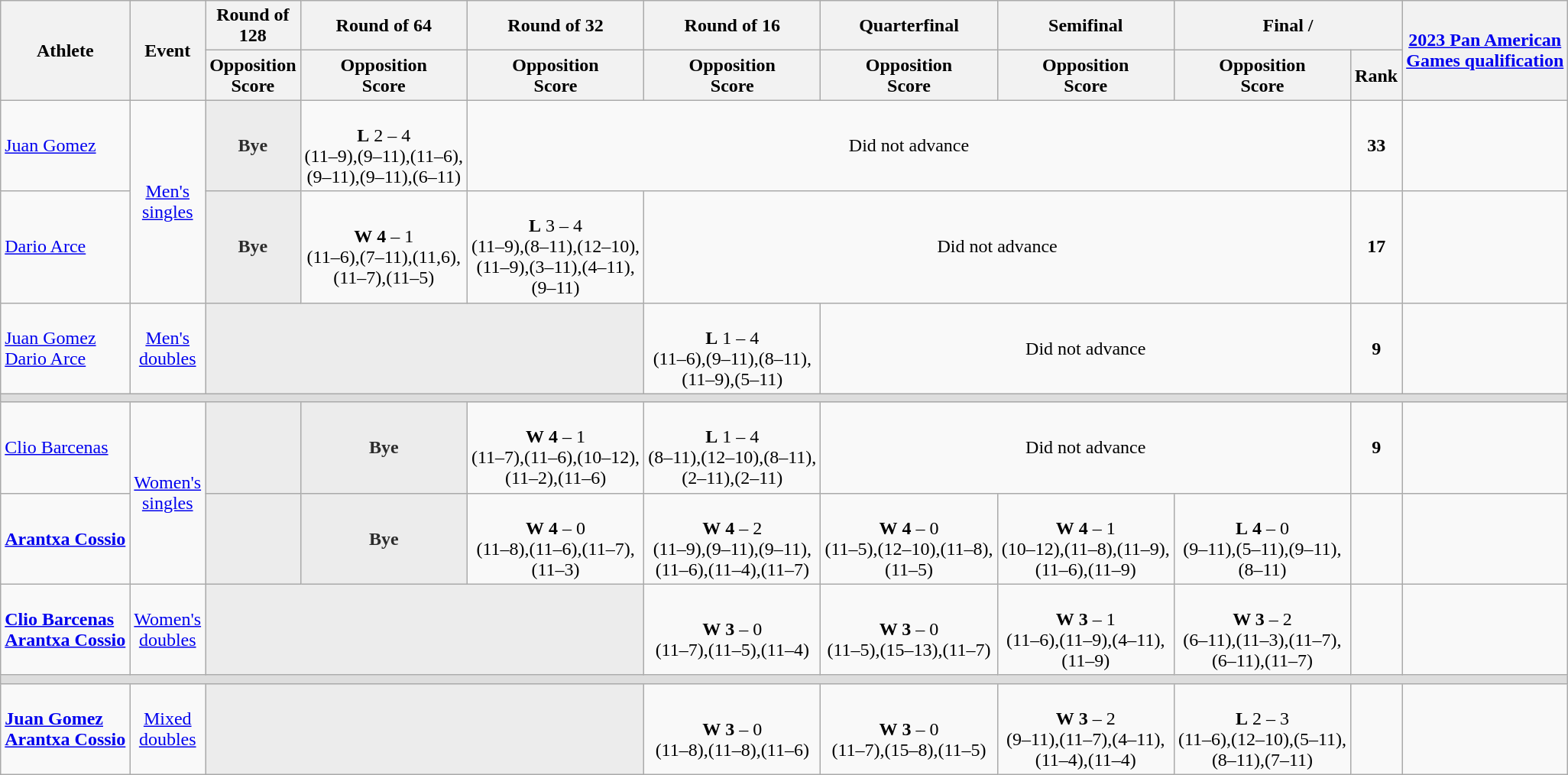<table class="wikitable">
<tr>
<th rowspan="2">Athlete</th>
<th rowspan="2">Event</th>
<th>Round of 128</th>
<th>Round of 64</th>
<th>Round of 32</th>
<th>Round of 16</th>
<th>Quarterfinal</th>
<th>Semifinal</th>
<th colspan="2">Final / </th>
<th style="white-space: nowrap;" rowspan="2"><a href='#'>2023 Pan American <br> Games qualification</a></th>
</tr>
<tr align="center">
<th>Opposition<br>Score</th>
<th>Opposition<br>Score</th>
<th>Opposition<br>Score</th>
<th>Opposition<br>Score</th>
<th>Opposition<br>Score</th>
<th>Opposition<br>Score</th>
<th>Opposition<br>Score</th>
<th>Rank</th>
</tr>
<tr align="center">
<td style="white-space: nowrap;" align="left"><a href='#'>Juan Gomez</a></td>
<td rowspan="2"><a href='#'>Men's singles</a></td>
<td data-sort-value="" style="background: #ececec; color: #2C2C2C; vertical-align: middle; text-align: center; " class="table-na"><strong>Bye</strong></td>
<td style="white-space: nowrap;"><br><strong>L</strong> 2 – 4<br>(11–9),(9–11),(11–6),<br>(9–11),(9–11),(6–11)</td>
<td colspan="5" style="white-space: nowrap;">Did not advance</td>
<td><strong>33</strong></td>
<td></td>
</tr>
<tr align="center">
<td style="white-space: nowrap;" align="left"><a href='#'>Dario Arce</a></td>
<td data-sort-value="" style="background: #ececec; color: #2C2C2C; vertical-align: middle; text-align: center; " class="table-na"><strong>Bye</strong></td>
<td style="white-space: nowrap;"><br><strong>W</strong> <strong>4</strong> – 1<br>(11–6),(7–11),(11,6),<br>(11–7),(11–5)</td>
<td style="white-space: nowrap;"><br><strong>L</strong> 3 – 4<br>(11–9),(8–11),(12–10),<br>(11–9),(3–11),(4–11),<br>(9–11)</td>
<td colspan="4" data-sort-value="" style="vertical-align:middle; text-align:center" class="table-na">Did not advance</td>
<td><strong>17</strong></td>
<td></td>
</tr>
<tr align="center">
<td style="white-space: nowrap;" align="left"><a href='#'>Juan Gomez</a><br><a href='#'>Dario Arce</a></td>
<td><a href='#'>Men's doubles</a></td>
<td style="background: #ECECEC; vertical-align: middle; text-align: center; " class="table-cast" colspan="3"></td>
<td><br><strong>L</strong> 1 – 4<br>(11–6),(9–11),(8–11),<br>(11–9),(5–11)</td>
<td colspan="3">Did not advance</td>
<td><strong>9</strong></td>
<td></td>
</tr>
<tr bgcolor="#ddd">
<td colspan="11"></td>
</tr>
<tr align="center">
<td style="white-space: nowrap;" align="left"><a href='#'>Clio Barcenas</a></td>
<td rowspan="2"><a href='#'>Women's singles</a></td>
<td style="background: #ECECEC; vertical-align: middle; text-align: center; " class="table-cast"></td>
<td data-sort-value="" style="background: #ececec; color: #2C2C2C; vertical-align: middle; text-align: center; " class="table-na"><strong>Bye</strong></td>
<td style="white-space: nowrap;"><br><strong>W</strong> <strong>4</strong> – 1<br>(11–7),(11–6),(10–12),<br>(11–2),(11–6)</td>
<td style="white-space: nowrap;"><br><strong>L</strong> 1 – 4<br>(8–11),(12–10),(8–11),<br>(2–11),(2–11)</td>
<td colspan="3">Did not advance</td>
<td><strong>9</strong></td>
<td></td>
</tr>
<tr align="center">
<td style="white-space: nowrap;" align="left"><strong><a href='#'>Arantxa Cossio</a></strong></td>
<td style="background: #ECECEC; vertical-align: middle; text-align: center; " class="table-cast"></td>
<td data-sort-value="" style="background: #ececec; color: #2C2C2C; vertical-align: middle; text-align: center; " class="table-na"><strong>Bye</strong></td>
<td style="white-space: nowrap;"><br><strong>W</strong> <strong>4</strong> – 0<br>(11–8),(11–6),(11–7),<br>(11–3)</td>
<td style="white-space: nowrap;"><br><strong>W</strong> <strong>4</strong> – 2<br>(11–9),(9–11),(9–11),<br>(11–6),(11–4),(11–7)</td>
<td style="white-space: nowrap;"><br><strong>W</strong> <strong>4</strong> – 0<br>(11–5),(12–10),(11–8),<br>(11–5)</td>
<td style="white-space: nowrap;"><br><strong>W</strong> <strong>4</strong> – 1<br>(10–12),(11–8),(11–9),<br>(11–6),(11–9)</td>
<td style="white-space: nowrap;"><br><strong>L</strong> <strong>4</strong> – 0<br>(9–11),(5–11),(9–11),<br>(8–11)</td>
<td style="white-space: nowrap;"></td>
<td></td>
</tr>
<tr align="center">
<td style="white-space: nowrap;" align="left"><strong><a href='#'>Clio Barcenas</a><br><a href='#'>Arantxa Cossio</a></strong></td>
<td><a href='#'>Women's doubles</a></td>
<td style="background: #ECECEC; vertical-align: middle; text-align: center; " class="table-cast" colspan="3"></td>
<td style="white-space: nowrap;"><br><strong>W</strong> <strong>3</strong> – 0<br>(11–7),(11–5),(11–4)</td>
<td style="white-space: nowrap;"><br><strong>W 3</strong> – 0<br>(11–5),(15–13),(11–7)</td>
<td style="white-space: nowrap;"><br><strong>W</strong> <strong>3</strong> – 1<br>(11–6),(11–9),(4–11),<br>(11–9)</td>
<td style="white-space: nowrap;"><br><strong>W 3</strong> – 2<br>(6–11),(11–3),(11–7),<br>(6–11),(11–7)</td>
<td></td>
<td></td>
</tr>
<tr bgcolor="#ddd">
<td colspan="11"></td>
</tr>
<tr align="center">
<td style="white-space: nowrap;" align="left"><strong><a href='#'>Juan Gomez</a><br><a href='#'>Arantxa Cossio</a></strong></td>
<td><a href='#'>Mixed doubles</a></td>
<td style="background: #ECECEC; vertical-align: middle; text-align: center; " class="table-cast" colspan="3"></td>
<td><br><strong>W</strong> <strong>3</strong> – 0<br>(11–8),(11–8),(11–6)</td>
<td><br><strong>W</strong> <strong>3</strong> – 0<br>(11–7),(15–8),(11–5)</td>
<td style="white-space: nowrap;"><br><strong>W</strong> <strong>3</strong> – 2<br>(9–11),(11–7),(4–11),<br>(11–4),(11–4)</td>
<td style="white-space: nowrap;"><br><strong>L</strong> 2 – 3<br>(11–6),(12–10),(5–11),<br>(8–11),(7–11)</td>
<td></td>
<td></td>
</tr>
</table>
